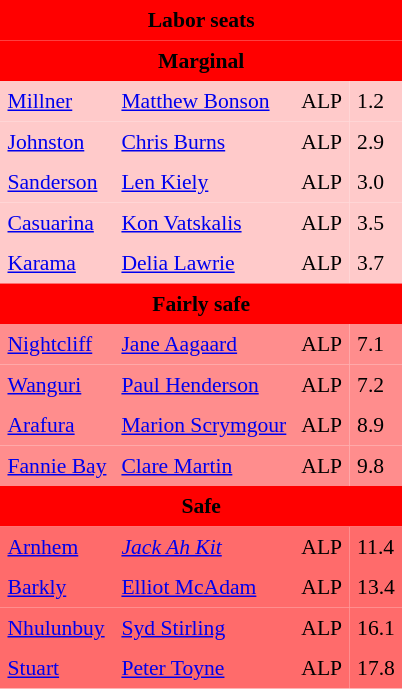<table class="toccolours" align="left" cellpadding="5" cellspacing="0" style="margin-right: .5em; margin-top: .4em; font-size: 90%; float:left">
<tr>
<td colspan="4"  style="text-align:center; background:red;"><span><strong>Labor seats</strong></span></td>
</tr>
<tr>
<td colspan="4"  style="text-align:center; background:red;"><span><strong>Marginal</strong></span></td>
</tr>
<tr>
<td style="text-align:left; background:#ffcaca;"><a href='#'>Millner</a></td>
<td style="text-align:left; background:#ffcaca;"><a href='#'>Matthew Bonson</a></td>
<td style="text-align:left; background:#ffcaca;">ALP</td>
<td style="text-align:left; background:#ffcaca;">1.2</td>
</tr>
<tr>
<td style="text-align:left; background:#ffcaca;"><a href='#'>Johnston</a></td>
<td style="text-align:left; background:#ffcaca;"><a href='#'>Chris Burns</a></td>
<td style="text-align:left; background:#ffcaca;">ALP</td>
<td style="text-align:left; background:#ffcaca;">2.9</td>
</tr>
<tr>
<td style="text-align:left; background:#ffcaca;"><a href='#'>Sanderson</a></td>
<td style="text-align:left; background:#ffcaca;"><a href='#'>Len Kiely</a></td>
<td style="text-align:left; background:#ffcaca;">ALP</td>
<td style="text-align:left; background:#ffcaca;">3.0</td>
</tr>
<tr>
<td style="text-align:left; background:#ffcaca;"><a href='#'>Casuarina</a></td>
<td style="text-align:left; background:#ffcaca;"><a href='#'>Kon Vatskalis</a></td>
<td style="text-align:left; background:#ffcaca;">ALP</td>
<td style="text-align:left; background:#ffcaca;">3.5</td>
</tr>
<tr>
<td style="text-align:left; background:#ffcaca;"><a href='#'>Karama</a></td>
<td style="text-align:left; background:#ffcaca;"><a href='#'>Delia Lawrie</a></td>
<td style="text-align:left; background:#ffcaca;">ALP</td>
<td style="text-align:left; background:#ffcaca;">3.7</td>
</tr>
<tr>
<td colspan="4"  style="text-align:center; background:red;"><span><strong>Fairly safe</strong></span></td>
</tr>
<tr>
<td style="text-align:left; background:#ff8d8d;"><a href='#'>Nightcliff</a></td>
<td style="text-align:left; background:#ff8d8d;"><a href='#'>Jane Aagaard</a></td>
<td style="text-align:left; background:#ff8d8d;">ALP</td>
<td style="text-align:left; background:#ff8d8d;">7.1</td>
</tr>
<tr>
<td style="text-align:left; background:#ff8d8d;"><a href='#'>Wanguri</a></td>
<td style="text-align:left; background:#ff8d8d;"><a href='#'>Paul Henderson</a></td>
<td style="text-align:left; background:#ff8d8d;">ALP</td>
<td style="text-align:left; background:#ff8d8d;">7.2</td>
</tr>
<tr>
<td style="text-align:left; background:#ff8d8d;"><a href='#'>Arafura</a></td>
<td style="text-align:left; background:#ff8d8d;"><a href='#'>Marion Scrymgour</a></td>
<td style="text-align:left; background:#ff8d8d;">ALP</td>
<td style="text-align:left; background:#ff8d8d;">8.9</td>
</tr>
<tr>
<td style="text-align:left; background:#ff8d8d;"><a href='#'>Fannie Bay</a></td>
<td style="text-align:left; background:#ff8d8d;"><a href='#'>Clare Martin</a></td>
<td style="text-align:left; background:#ff8d8d;">ALP</td>
<td style="text-align:left; background:#ff8d8d;">9.8</td>
</tr>
<tr>
<td colspan="4"  style="text-align:center; background:red;"><span><strong>Safe</strong></span></td>
</tr>
<tr>
<td style="text-align:left; background:#ff6b6b;"><a href='#'>Arnhem</a></td>
<td style="text-align:left; background:#ff6b6b;"><em><a href='#'>Jack Ah Kit</a></em></td>
<td style="text-align:left; background:#ff6b6b;">ALP</td>
<td style="text-align:left; background:#ff6b6b;">11.4</td>
</tr>
<tr>
<td style="text-align:left; background:#ff6b6b;"><a href='#'>Barkly</a></td>
<td style="text-align:left; background:#ff6b6b;"><a href='#'>Elliot McAdam</a></td>
<td style="text-align:left; background:#ff6b6b;">ALP</td>
<td style="text-align:left; background:#ff6b6b;">13.4</td>
</tr>
<tr>
<td style="text-align:left; background:#ff6b6b;"><a href='#'>Nhulunbuy</a></td>
<td style="text-align:left; background:#ff6b6b;"><a href='#'>Syd Stirling</a></td>
<td style="text-align:left; background:#ff6b6b;">ALP</td>
<td style="text-align:left; background:#ff6b6b;">16.1</td>
</tr>
<tr>
<td style="text-align:left; background:#ff6b6b;"><a href='#'>Stuart</a></td>
<td style="text-align:left; background:#ff6b6b;"><a href='#'>Peter Toyne</a></td>
<td style="text-align:left; background:#ff6b6b;">ALP</td>
<td style="text-align:left; background:#ff6b6b;">17.8</td>
</tr>
</table>
